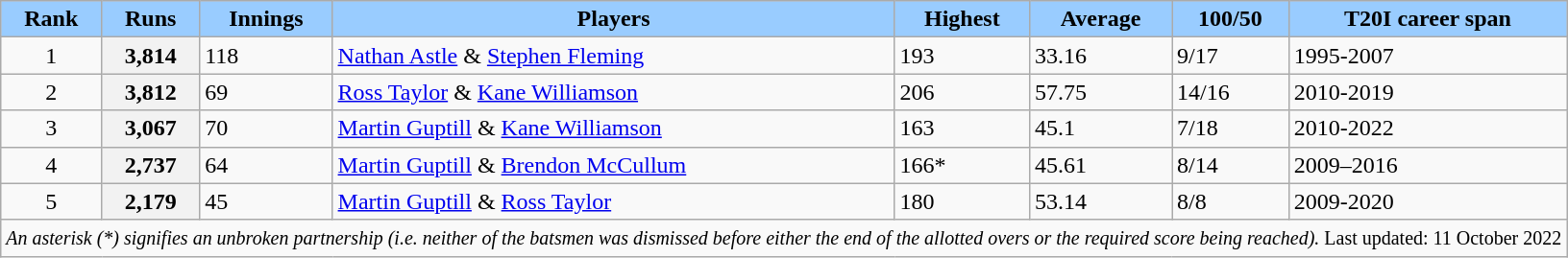<table class="wikitable sortable" style="text-align:centre;">
<tr style="background:#9cf;">
<th style="background:#9cf;" scope="col">Rank</th>
<th scope="col" style="background:#9cf;">Runs</th>
<th scope="col" style="background:#9cf;">Innings</th>
<th scope="col" style="background:#9cf;">Players</th>
<th scope="col" style="background:#9cf;">Highest</th>
<th scope="col" style="background:#9cf;">Average</th>
<th scope="col" style="background:#9cf;">100/50</th>
<th scope="col" style="background:#9cf;">T20I career span</th>
</tr>
<tr>
<td align=center>1</td>
<th scope="row">3,814</th>
<td>118</td>
<td><a href='#'>Nathan Astle</a> & <a href='#'>Stephen Fleming</a></td>
<td>193</td>
<td>33.16</td>
<td>9/17</td>
<td>1995-2007</td>
</tr>
<tr>
<td align=center>2</td>
<th scope="row">3,812</th>
<td>69</td>
<td><a href='#'>Ross Taylor</a> & <a href='#'>Kane Williamson</a></td>
<td>206</td>
<td>57.75</td>
<td>14/16</td>
<td>2010-2019</td>
</tr>
<tr>
<td align=center>3</td>
<th scope="row">3,067</th>
<td>70</td>
<td><a href='#'>Martin Guptill</a> & <a href='#'>Kane Williamson</a></td>
<td>163</td>
<td>45.1</td>
<td>7/18</td>
<td>2010-2022</td>
</tr>
<tr>
<td align=center>4</td>
<th scope-"row">2,737</th>
<td>64</td>
<td><a href='#'>Martin Guptill</a> & <a href='#'>Brendon McCullum</a></td>
<td>166*</td>
<td>45.61</td>
<td>8/14</td>
<td>2009–2016</td>
</tr>
<tr>
<td align=center>5</td>
<th scope="row">2,179</th>
<td>45</td>
<td><a href='#'>Martin Guptill</a> & <a href='#'>Ross Taylor</a></td>
<td>180</td>
<td>53.14</td>
<td>8/8</td>
<td>2009-2020</td>
</tr>
<tr class="sortbottom">
<td scope="row" colspan=9><small> <em>An asterisk (*) signifies an unbroken partnership (i.e. neither of the batsmen was dismissed before either the end of the allotted overs or the required score being reached).</em> Last updated: 11 October 2022</small></td>
</tr>
</table>
